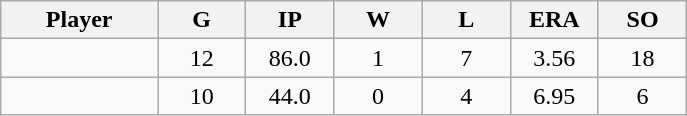<table class="wikitable sortable">
<tr>
<th bgcolor="#DDDDFF" width="16%">Player</th>
<th bgcolor="#DDDDFF" width="9%">G</th>
<th bgcolor="#DDDDFF" width="9%">IP</th>
<th bgcolor="#DDDDFF" width="9%">W</th>
<th bgcolor="#DDDDFF" width="9%">L</th>
<th bgcolor="#DDDDFF" width="9%">ERA</th>
<th bgcolor="#DDDDFF" width="9%">SO</th>
</tr>
<tr align="center">
<td></td>
<td>12</td>
<td>86.0</td>
<td>1</td>
<td>7</td>
<td>3.56</td>
<td>18</td>
</tr>
<tr align="center">
<td></td>
<td>10</td>
<td>44.0</td>
<td>0</td>
<td>4</td>
<td>6.95</td>
<td>6</td>
</tr>
</table>
